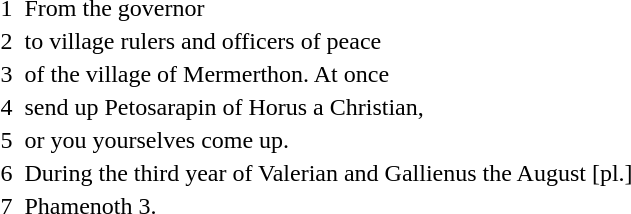<table>
<tr>
<td>1</td>
<td></td>
<td>From the governor</td>
</tr>
<tr>
<td>2</td>
<td></td>
<td>to village rulers and officers of peace</td>
</tr>
<tr>
<td>3</td>
<td></td>
<td>of the village of Mermerthon. At once</td>
</tr>
<tr>
<td>4</td>
<td></td>
<td>send up Petosarapin of Horus a Christian,</td>
</tr>
<tr>
<td>5</td>
<td></td>
<td>or you yourselves come up.</td>
</tr>
<tr>
<td>6</td>
<td></td>
<td>During the third year of Valerian and Gallienus the August [pl.]</td>
</tr>
<tr>
<td>7</td>
<td></td>
<td>Phamenoth 3.</td>
</tr>
<tr>
</tr>
</table>
